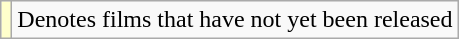<table class="wikitable">
<tr>
<td style="background:#ffc;"></td>
<td>Denotes films that have not yet been released</td>
</tr>
</table>
